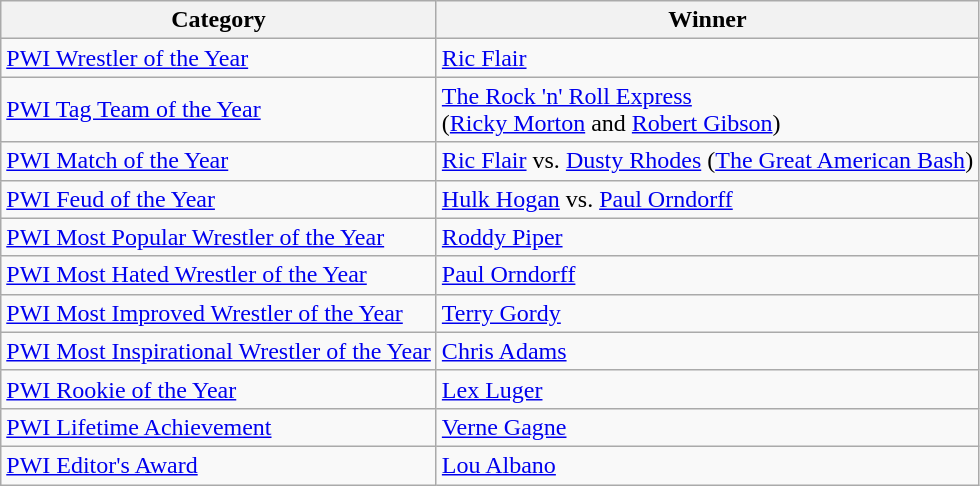<table class="wikitable">
<tr>
<th>Category</th>
<th>Winner</th>
</tr>
<tr>
<td><a href='#'>PWI Wrestler of the Year</a></td>
<td><a href='#'>Ric Flair</a></td>
</tr>
<tr>
<td><a href='#'>PWI Tag Team of the Year</a></td>
<td><a href='#'>The Rock 'n' Roll Express</a><br>(<a href='#'>Ricky Morton</a> and <a href='#'>Robert Gibson</a>)</td>
</tr>
<tr>
<td><a href='#'>PWI Match of the Year</a></td>
<td><a href='#'>Ric Flair</a> vs. <a href='#'>Dusty Rhodes</a> (<a href='#'>The Great American Bash</a>)</td>
</tr>
<tr>
<td><a href='#'>PWI Feud of the Year</a></td>
<td><a href='#'>Hulk Hogan</a> vs. <a href='#'>Paul Orndorff</a></td>
</tr>
<tr>
<td><a href='#'>PWI Most Popular Wrestler of the Year</a></td>
<td><a href='#'>Roddy Piper</a></td>
</tr>
<tr>
<td><a href='#'>PWI Most Hated Wrestler of the Year</a></td>
<td><a href='#'>Paul Orndorff</a></td>
</tr>
<tr>
<td><a href='#'>PWI Most Improved Wrestler of the Year</a></td>
<td><a href='#'>Terry Gordy</a></td>
</tr>
<tr>
<td><a href='#'>PWI Most Inspirational Wrestler of the Year</a></td>
<td><a href='#'>Chris Adams</a></td>
</tr>
<tr>
<td><a href='#'>PWI Rookie of the Year</a></td>
<td><a href='#'>Lex Luger</a></td>
</tr>
<tr>
<td><a href='#'>PWI Lifetime Achievement</a></td>
<td><a href='#'>Verne Gagne</a></td>
</tr>
<tr>
<td><a href='#'>PWI Editor's Award</a></td>
<td><a href='#'>Lou Albano</a></td>
</tr>
</table>
